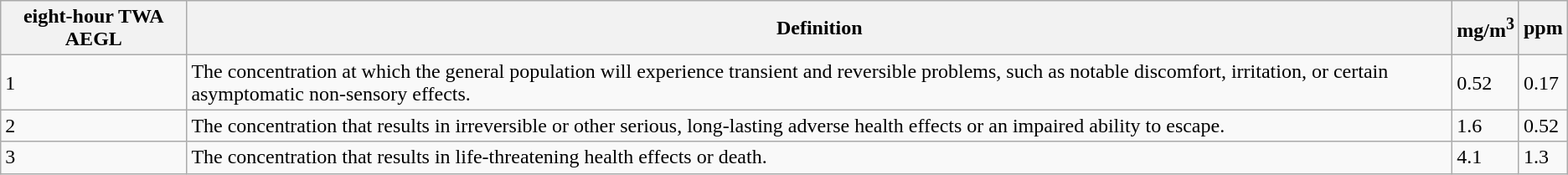<table class="wikitable sortable">
<tr>
<th>eight-hour TWA AEGL</th>
<th>Definition</th>
<th>mg/m<sup>3</sup></th>
<th>ppm</th>
</tr>
<tr>
<td>1</td>
<td>The concentration at which the general population will experience transient and reversible problems, such as notable discomfort, irritation, or certain asymptomatic non-sensory effects.</td>
<td>0.52</td>
<td>0.17</td>
</tr>
<tr>
<td>2</td>
<td>The concentration that results in irreversible or other serious, long-lasting adverse health effects or an impaired ability to escape.</td>
<td>1.6</td>
<td>0.52</td>
</tr>
<tr>
<td>3</td>
<td>The concentration that results in life-threatening health effects or death.</td>
<td>4.1</td>
<td>1.3</td>
</tr>
</table>
